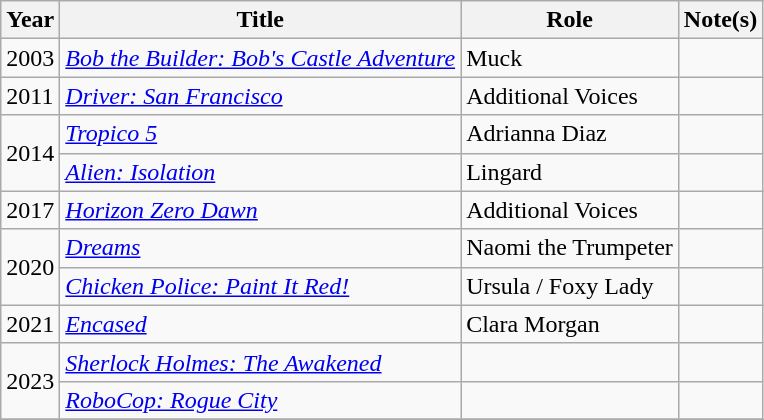<table class="wikitable">
<tr>
<th>Year</th>
<th>Title</th>
<th>Role</th>
<th>Note(s)</th>
</tr>
<tr>
<td>2003</td>
<td><em><a href='#'>Bob the Builder: Bob's Castle Adventure</a></em></td>
<td>Muck</td>
<td></td>
</tr>
<tr>
<td>2011</td>
<td><em><a href='#'>Driver: San Francisco</a></em></td>
<td>Additional Voices</td>
<td></td>
</tr>
<tr>
<td rowspan="2">2014</td>
<td><em><a href='#'>Tropico 5</a></em></td>
<td>Adrianna Diaz</td>
<td></td>
</tr>
<tr>
<td><em><a href='#'>Alien: Isolation</a></em></td>
<td>Lingard</td>
<td></td>
</tr>
<tr>
<td>2017</td>
<td><em><a href='#'>Horizon Zero Dawn</a></em></td>
<td>Additional Voices</td>
<td></td>
</tr>
<tr>
<td rowspan="2">2020</td>
<td><em><a href='#'>Dreams</a></em></td>
<td>Naomi the Trumpeter</td>
<td></td>
</tr>
<tr>
<td><em><a href='#'>Chicken Police: Paint It Red!</a></em></td>
<td>Ursula / Foxy Lady</td>
<td></td>
</tr>
<tr>
<td>2021</td>
<td><em><a href='#'>Encased</a></em></td>
<td>Clara Morgan</td>
<td></td>
</tr>
<tr>
<td rowspan="2">2023</td>
<td><em><a href='#'>Sherlock Holmes: The Awakened</a></em></td>
<td></td>
<td></td>
</tr>
<tr>
<td><em><a href='#'>RoboCop: Rogue City</a></em></td>
<td></td>
<td></td>
</tr>
<tr>
</tr>
</table>
